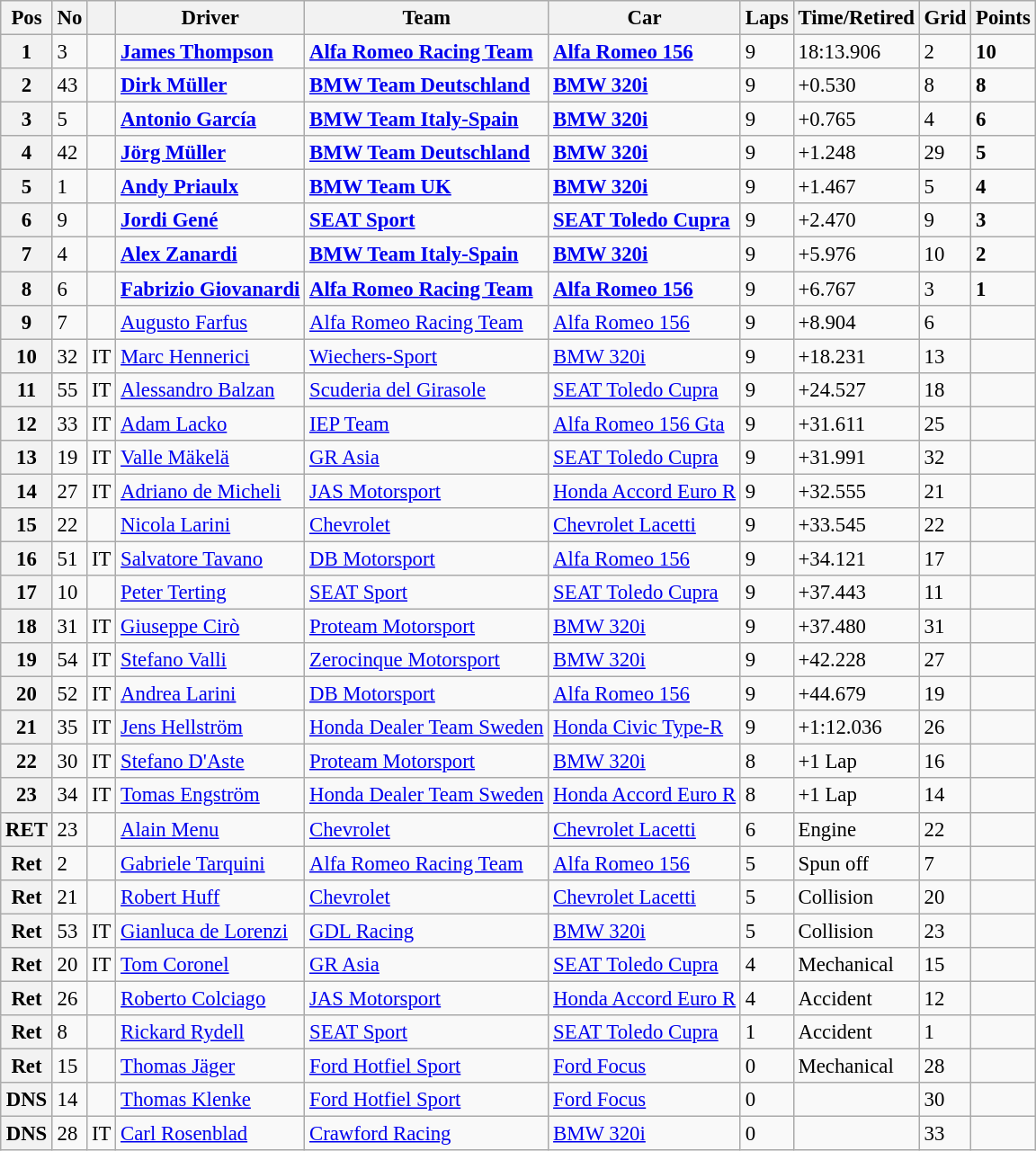<table class="wikitable" style="font-size: 95%">
<tr>
<th>Pos</th>
<th>No</th>
<th></th>
<th>Driver</th>
<th>Team</th>
<th>Car</th>
<th>Laps</th>
<th>Time/Retired</th>
<th>Grid</th>
<th>Points</th>
</tr>
<tr>
<th>1</th>
<td>3</td>
<td></td>
<td> <strong><a href='#'>James Thompson</a></strong></td>
<td><strong><a href='#'>Alfa Romeo Racing Team</a></strong></td>
<td><strong><a href='#'>Alfa Romeo 156</a></strong></td>
<td>9</td>
<td>18:13.906</td>
<td>2</td>
<td><strong>10</strong></td>
</tr>
<tr>
<th>2</th>
<td>43</td>
<td></td>
<td> <strong><a href='#'>Dirk Müller</a></strong></td>
<td><strong><a href='#'>BMW Team Deutschland</a></strong></td>
<td><strong><a href='#'>BMW 320i</a></strong></td>
<td>9</td>
<td>+0.530</td>
<td>8</td>
<td><strong>8</strong></td>
</tr>
<tr>
<th>3</th>
<td>5</td>
<td></td>
<td> <strong><a href='#'>Antonio García</a></strong></td>
<td><strong><a href='#'>BMW Team Italy-Spain</a></strong></td>
<td><strong><a href='#'>BMW 320i</a></strong></td>
<td>9</td>
<td>+0.765</td>
<td>4</td>
<td><strong>6</strong></td>
</tr>
<tr>
<th>4</th>
<td>42</td>
<td></td>
<td> <strong><a href='#'>Jörg Müller</a></strong></td>
<td><strong><a href='#'>BMW Team Deutschland</a></strong></td>
<td><strong><a href='#'>BMW 320i</a></strong></td>
<td>9</td>
<td>+1.248</td>
<td>29</td>
<td><strong>5</strong></td>
</tr>
<tr>
<th>5</th>
<td>1</td>
<td></td>
<td> <strong><a href='#'>Andy Priaulx</a></strong></td>
<td><strong><a href='#'>BMW Team UK</a></strong></td>
<td><strong><a href='#'>BMW 320i</a></strong></td>
<td>9</td>
<td>+1.467</td>
<td>5</td>
<td><strong>4</strong></td>
</tr>
<tr>
<th>6</th>
<td>9</td>
<td></td>
<td> <strong><a href='#'>Jordi Gené</a></strong></td>
<td><strong><a href='#'>SEAT Sport</a></strong></td>
<td><strong><a href='#'>SEAT Toledo Cupra</a></strong></td>
<td>9</td>
<td>+2.470</td>
<td>9</td>
<td><strong>3</strong></td>
</tr>
<tr>
<th>7</th>
<td>4</td>
<td></td>
<td> <strong><a href='#'>Alex Zanardi</a></strong></td>
<td><strong><a href='#'>BMW Team Italy-Spain</a></strong></td>
<td><strong><a href='#'>BMW 320i</a></strong></td>
<td>9</td>
<td>+5.976</td>
<td>10</td>
<td><strong>2</strong></td>
</tr>
<tr>
<th>8</th>
<td>6</td>
<td></td>
<td> <strong><a href='#'>Fabrizio Giovanardi</a></strong></td>
<td><strong><a href='#'>Alfa Romeo Racing Team</a></strong></td>
<td><strong><a href='#'>Alfa Romeo 156</a></strong></td>
<td>9</td>
<td>+6.767</td>
<td>3</td>
<td><strong>1</strong></td>
</tr>
<tr>
<th>9</th>
<td>7</td>
<td></td>
<td> <a href='#'>Augusto Farfus</a></td>
<td><a href='#'>Alfa Romeo Racing Team</a></td>
<td><a href='#'>Alfa Romeo 156</a></td>
<td>9</td>
<td>+8.904</td>
<td>6</td>
<td></td>
</tr>
<tr>
<th>10</th>
<td>32</td>
<td>IT</td>
<td> <a href='#'>Marc Hennerici</a></td>
<td><a href='#'>Wiechers-Sport</a></td>
<td><a href='#'>BMW 320i</a></td>
<td>9</td>
<td>+18.231</td>
<td>13</td>
<td></td>
</tr>
<tr>
<th>11</th>
<td>55</td>
<td>IT</td>
<td> <a href='#'>Alessandro Balzan</a></td>
<td><a href='#'>Scuderia del Girasole</a></td>
<td><a href='#'>SEAT Toledo Cupra</a></td>
<td>9</td>
<td>+24.527</td>
<td>18</td>
<td></td>
</tr>
<tr>
<th>12</th>
<td>33</td>
<td>IT</td>
<td> <a href='#'>Adam Lacko</a></td>
<td><a href='#'>IEP Team</a></td>
<td><a href='#'>Alfa Romeo 156 Gta</a></td>
<td>9</td>
<td>+31.611</td>
<td>25</td>
<td></td>
</tr>
<tr>
<th>13</th>
<td>19</td>
<td>IT</td>
<td> <a href='#'>Valle Mäkelä</a></td>
<td><a href='#'>GR Asia</a></td>
<td><a href='#'>SEAT Toledo Cupra</a></td>
<td>9</td>
<td>+31.991</td>
<td>32</td>
<td></td>
</tr>
<tr>
<th>14</th>
<td>27</td>
<td>IT</td>
<td> <a href='#'>Adriano de Micheli</a></td>
<td><a href='#'>JAS Motorsport</a></td>
<td><a href='#'>Honda Accord Euro R</a></td>
<td>9</td>
<td>+32.555</td>
<td>21</td>
<td></td>
</tr>
<tr>
<th>15</th>
<td>22</td>
<td></td>
<td> <a href='#'>Nicola Larini</a></td>
<td><a href='#'>Chevrolet</a></td>
<td><a href='#'>Chevrolet Lacetti</a></td>
<td>9</td>
<td>+33.545</td>
<td>22</td>
<td></td>
</tr>
<tr>
<th>16</th>
<td>51</td>
<td>IT</td>
<td> <a href='#'>Salvatore Tavano</a></td>
<td><a href='#'>DB Motorsport</a></td>
<td><a href='#'>Alfa Romeo 156</a></td>
<td>9</td>
<td>+34.121</td>
<td>17</td>
<td></td>
</tr>
<tr>
<th>17</th>
<td>10</td>
<td></td>
<td> <a href='#'>Peter Terting</a></td>
<td><a href='#'>SEAT Sport</a></td>
<td><a href='#'>SEAT Toledo Cupra</a></td>
<td>9</td>
<td>+37.443</td>
<td>11</td>
<td></td>
</tr>
<tr>
<th>18</th>
<td>31</td>
<td>IT</td>
<td>  <a href='#'>Giuseppe Cirò</a></td>
<td><a href='#'>Proteam Motorsport</a></td>
<td><a href='#'>BMW 320i</a></td>
<td>9</td>
<td>+37.480</td>
<td>31</td>
<td></td>
</tr>
<tr>
<th>19</th>
<td>54</td>
<td>IT</td>
<td> <a href='#'>Stefano Valli</a></td>
<td><a href='#'>Zerocinque Motorsport</a></td>
<td><a href='#'>BMW 320i</a></td>
<td>9</td>
<td>+42.228</td>
<td>27</td>
<td></td>
</tr>
<tr>
<th>20</th>
<td>52</td>
<td>IT</td>
<td> <a href='#'>Andrea Larini</a></td>
<td><a href='#'>DB Motorsport</a></td>
<td><a href='#'>Alfa Romeo 156</a></td>
<td>9</td>
<td>+44.679</td>
<td>19</td>
<td></td>
</tr>
<tr>
<th>21</th>
<td>35</td>
<td>IT</td>
<td> <a href='#'>Jens Hellström</a></td>
<td><a href='#'>Honda Dealer Team Sweden</a></td>
<td><a href='#'>Honda Civic Type-R</a></td>
<td>9</td>
<td>+1:12.036</td>
<td>26</td>
<td></td>
</tr>
<tr>
<th>22</th>
<td>30</td>
<td>IT</td>
<td> <a href='#'>Stefano D'Aste</a></td>
<td><a href='#'>Proteam Motorsport</a></td>
<td><a href='#'>BMW 320i</a></td>
<td>8</td>
<td>+1 Lap</td>
<td>16</td>
<td></td>
</tr>
<tr>
<th>23</th>
<td>34</td>
<td>IT</td>
<td> <a href='#'>Tomas Engström</a></td>
<td><a href='#'>Honda Dealer Team Sweden</a></td>
<td><a href='#'>Honda Accord Euro R</a></td>
<td>8</td>
<td>+1 Lap</td>
<td>14</td>
<td></td>
</tr>
<tr>
<th>RET</th>
<td>23</td>
<td></td>
<td> <a href='#'>Alain Menu</a></td>
<td><a href='#'>Chevrolet</a></td>
<td><a href='#'>Chevrolet Lacetti</a></td>
<td>6</td>
<td>Engine</td>
<td>22</td>
<td></td>
</tr>
<tr>
<th>Ret</th>
<td>2</td>
<td></td>
<td> <a href='#'>Gabriele Tarquini</a></td>
<td><a href='#'>Alfa Romeo Racing Team</a></td>
<td><a href='#'>Alfa Romeo 156</a></td>
<td>5</td>
<td>Spun off</td>
<td>7</td>
<td></td>
</tr>
<tr>
<th>Ret</th>
<td>21</td>
<td></td>
<td> <a href='#'>Robert Huff</a></td>
<td><a href='#'>Chevrolet</a></td>
<td><a href='#'>Chevrolet Lacetti</a></td>
<td>5</td>
<td>Collision</td>
<td>20</td>
<td></td>
</tr>
<tr>
<th>Ret</th>
<td>53</td>
<td>IT</td>
<td> <a href='#'>Gianluca de Lorenzi</a></td>
<td><a href='#'>GDL Racing</a></td>
<td><a href='#'>BMW 320i</a></td>
<td>5</td>
<td>Collision</td>
<td>23</td>
<td></td>
</tr>
<tr>
<th>Ret</th>
<td>20</td>
<td>IT</td>
<td> <a href='#'>Tom Coronel</a></td>
<td><a href='#'>GR Asia</a></td>
<td><a href='#'>SEAT Toledo Cupra</a></td>
<td>4</td>
<td>Mechanical</td>
<td>15</td>
<td></td>
</tr>
<tr>
<th>Ret</th>
<td>26</td>
<td></td>
<td> <a href='#'>Roberto Colciago</a></td>
<td><a href='#'>JAS Motorsport</a></td>
<td><a href='#'>Honda Accord Euro R</a></td>
<td>4</td>
<td>Accident</td>
<td>12</td>
<td></td>
</tr>
<tr>
<th>Ret</th>
<td>8</td>
<td></td>
<td> <a href='#'>Rickard Rydell</a></td>
<td><a href='#'>SEAT Sport</a></td>
<td><a href='#'>SEAT Toledo Cupra</a></td>
<td>1</td>
<td>Accident</td>
<td>1</td>
<td></td>
</tr>
<tr>
<th>Ret</th>
<td>15</td>
<td></td>
<td> <a href='#'>Thomas Jäger</a></td>
<td><a href='#'>Ford Hotfiel Sport</a></td>
<td><a href='#'>Ford Focus</a></td>
<td>0</td>
<td>Mechanical</td>
<td>28</td>
<td></td>
</tr>
<tr>
<th>DNS</th>
<td>14</td>
<td></td>
<td> <a href='#'>Thomas Klenke</a></td>
<td><a href='#'>Ford Hotfiel Sport</a></td>
<td><a href='#'>Ford Focus</a></td>
<td>0</td>
<td></td>
<td>30</td>
<td></td>
</tr>
<tr>
<th>DNS</th>
<td>28</td>
<td>IT</td>
<td> <a href='#'>Carl Rosenblad</a></td>
<td><a href='#'>Crawford Racing</a></td>
<td><a href='#'>BMW 320i</a></td>
<td>0</td>
<td></td>
<td>33</td>
<td></td>
</tr>
</table>
